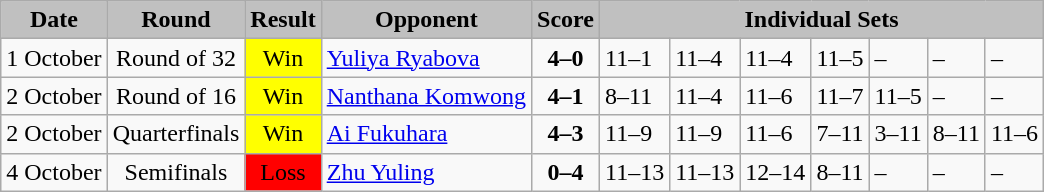<table class="wikitable">
<tr>
<td bgcolor="silver" align="center" valign="middle"><strong>Date</strong></td>
<td bgcolor="silver" align="center" valign="middle"><strong>Round</strong></td>
<td bgcolor="silver" align="center" valign="middle"><strong>Result</strong></td>
<td bgcolor="silver" align="center" valign="middle"><strong>Opponent</strong></td>
<td bgcolor="silver" align="center" valign="middle"><strong>Score</strong></td>
<td bgcolor="silver" align="center" valign="middle" colspan ="9"><strong>Individual Sets</strong></td>
</tr>
<tr>
<td align="center">1 October</td>
<td align="center">Round of 32</td>
<td bgcolor="yellow" align="center">Win</td>
<td> <a href='#'>Yuliya Ryabova</a></td>
<td align="center"><strong>4–0</strong></td>
<td>11–1</td>
<td>11–4</td>
<td>11–4</td>
<td>11–5</td>
<td>–</td>
<td>–</td>
<td>–</td>
</tr>
<tr>
<td align="center">2 October</td>
<td align="center">Round of 16</td>
<td bgcolor="yellow" align="center">Win</td>
<td> <a href='#'>Nanthana Komwong</a></td>
<td align="center"><strong>4–1</strong></td>
<td>8–11</td>
<td>11–4</td>
<td>11–6</td>
<td>11–7</td>
<td>11–5</td>
<td>–</td>
<td>–</td>
</tr>
<tr>
<td align="center">2 October</td>
<td align="center">Quarterfinals</td>
<td bgcolor="yellow" align="center">Win</td>
<td> <a href='#'>Ai Fukuhara</a></td>
<td align="center"><strong>4–3</strong></td>
<td>11–9</td>
<td>11–9</td>
<td>11–6</td>
<td>7–11</td>
<td>3–11</td>
<td>8–11</td>
<td>11–6</td>
</tr>
<tr>
<td align="center">4 October</td>
<td align="center">Semifinals</td>
<td bgcolor="red" align="center">Loss</td>
<td> <a href='#'>Zhu Yuling</a></td>
<td align="center"><strong>0–4</strong></td>
<td>11–13</td>
<td>11–13</td>
<td>12–14</td>
<td>8–11</td>
<td>–</td>
<td>–</td>
<td>–</td>
</tr>
</table>
